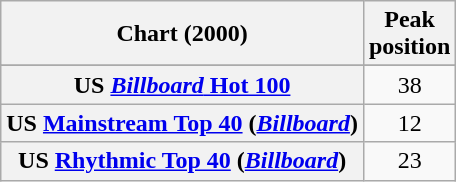<table class="wikitable sortable plainrowheaders" style="text-align:center">
<tr>
<th scope="col">Chart (2000)</th>
<th scope="col">Peak<br>position</th>
</tr>
<tr>
</tr>
<tr>
</tr>
<tr>
</tr>
<tr>
</tr>
<tr>
</tr>
<tr>
</tr>
<tr>
<th scope="row">US <a href='#'><em>Billboard</em> Hot 100</a></th>
<td>38</td>
</tr>
<tr>
<th scope="row">US <a href='#'>Mainstream Top 40</a> (<em><a href='#'>Billboard</a></em>)</th>
<td>12</td>
</tr>
<tr>
<th scope="row">US <a href='#'>Rhythmic Top 40</a> (<em><a href='#'>Billboard</a></em>)</th>
<td>23</td>
</tr>
</table>
